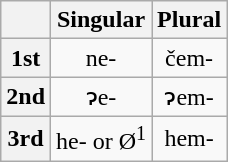<table class="wikitable">
<tr>
<th colspan=1></th>
<th colspan=1>Singular</th>
<th colspan=1>Plural</th>
</tr>
<tr align=center>
<th>1st</th>
<td>ne-</td>
<td>čem-</td>
</tr>
<tr align=center>
<th>2nd</th>
<td>ɂe-</td>
<td>ɂem-</td>
</tr>
<tr align=center>
<th>3rd</th>
<td>he- or Ø<sup>1</sup></td>
<td>hem-</td>
</tr>
</table>
